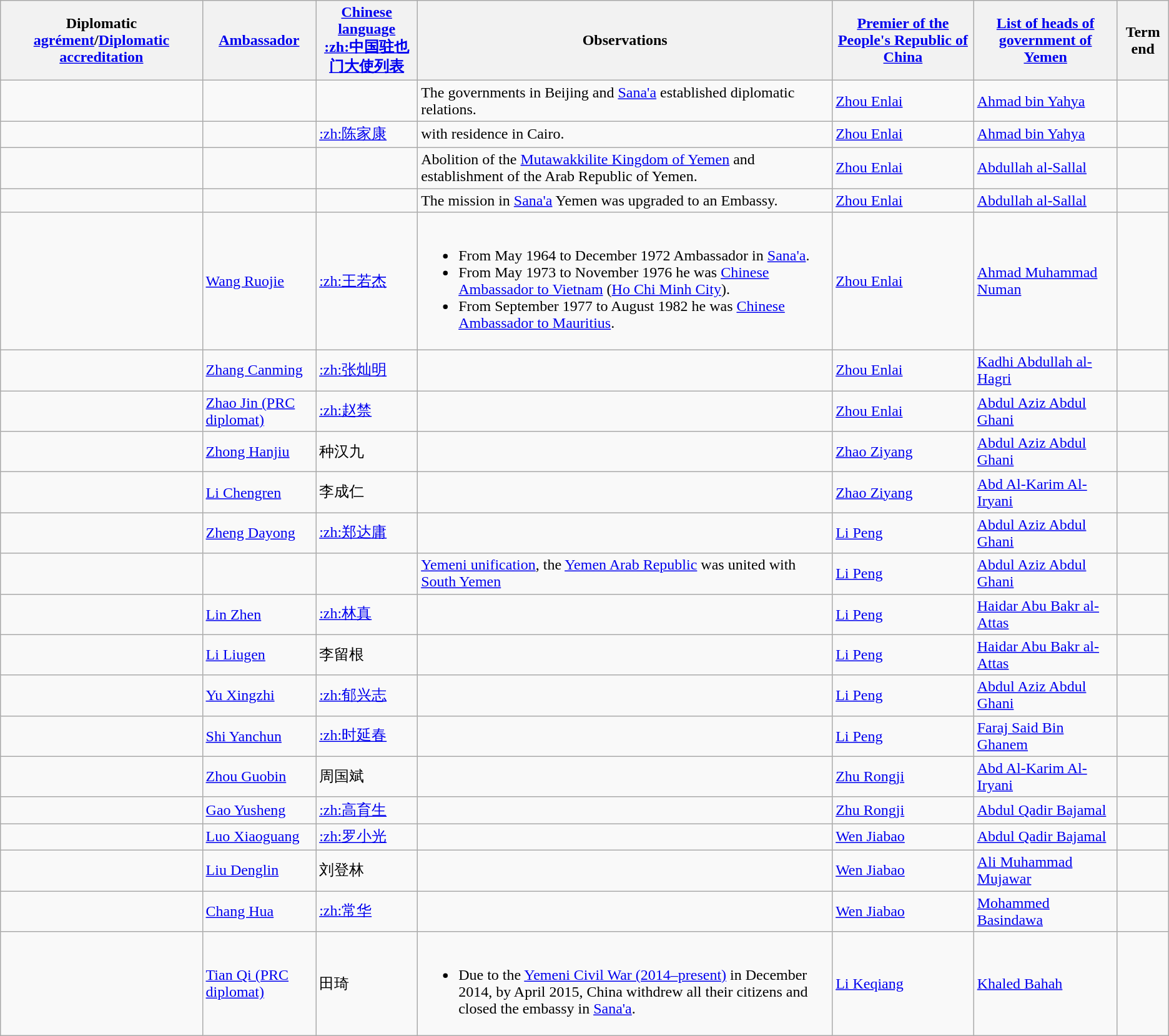<table class="wikitable sortable">
<tr>
<th>Diplomatic <a href='#'>agrément</a>/<a href='#'>Diplomatic accreditation</a></th>
<th><a href='#'>Ambassador</a></th>
<th><a href='#'>Chinese language</a><br><a href='#'>:zh:中国驻也门大使列表</a></th>
<th>Observations</th>
<th><a href='#'>Premier of the People's Republic of China</a></th>
<th><a href='#'>List of heads of government of Yemen</a></th>
<th>Term end</th>
</tr>
<tr>
<td></td>
<td></td>
<td></td>
<td>The governments in Beijing and <a href='#'>Sana'a</a> established diplomatic relations.</td>
<td><a href='#'>Zhou Enlai</a></td>
<td><a href='#'>Ahmad bin Yahya</a></td>
<td></td>
</tr>
<tr>
<td></td>
<td></td>
<td><a href='#'>:zh:陈家康</a></td>
<td>with residence in Cairo.</td>
<td><a href='#'>Zhou Enlai</a></td>
<td><a href='#'>Ahmad bin Yahya</a></td>
<td></td>
</tr>
<tr>
<td></td>
<td></td>
<td></td>
<td>Abolition of the <a href='#'>Mutawakkilite Kingdom of Yemen</a> and establishment of the Arab Republic of Yemen.</td>
<td><a href='#'>Zhou Enlai</a></td>
<td><a href='#'>Abdullah al-Sallal</a></td>
<td></td>
</tr>
<tr>
<td></td>
<td></td>
<td></td>
<td>The mission in <a href='#'>Sana'a</a> Yemen was upgraded to an Embassy.</td>
<td><a href='#'>Zhou Enlai</a></td>
<td><a href='#'>Abdullah al-Sallal</a></td>
<td></td>
</tr>
<tr>
<td></td>
<td><a href='#'>Wang Ruojie</a></td>
<td><a href='#'>:zh:王若杰</a></td>
<td><br><ul><li>From May 1964 to December 1972 Ambassador in <a href='#'>Sana'a</a>.</li><li>From May 1973 to November 1976 he was <a href='#'>Chinese Ambassador to Vietnam</a> (<a href='#'>Ho Chi Minh City</a>).</li><li>From September 1977 to August 1982 he was <a href='#'>Chinese Ambassador to Mauritius</a>.</li></ul></td>
<td><a href='#'>Zhou Enlai</a></td>
<td><a href='#'>Ahmad Muhammad Numan</a></td>
<td></td>
</tr>
<tr>
<td></td>
<td><a href='#'>Zhang Canming</a></td>
<td><a href='#'>:zh:张灿明</a></td>
<td></td>
<td><a href='#'>Zhou Enlai</a></td>
<td><a href='#'>Kadhi Abdullah al-Hagri</a></td>
<td></td>
</tr>
<tr>
<td></td>
<td><a href='#'>Zhao Jin (PRC diplomat)</a></td>
<td><a href='#'>:zh:赵禁</a></td>
<td></td>
<td><a href='#'>Zhou Enlai</a></td>
<td><a href='#'>Abdul Aziz Abdul Ghani</a></td>
<td></td>
</tr>
<tr>
<td></td>
<td><a href='#'>Zhong Hanjiu</a></td>
<td>种汉九</td>
<td></td>
<td><a href='#'>Zhao Ziyang</a></td>
<td><a href='#'>Abdul Aziz Abdul Ghani</a></td>
<td></td>
</tr>
<tr>
<td></td>
<td><a href='#'>Li Chengren</a></td>
<td>李成仁</td>
<td></td>
<td><a href='#'>Zhao Ziyang</a></td>
<td><a href='#'>Abd Al-Karim Al-Iryani</a></td>
<td></td>
</tr>
<tr>
<td></td>
<td><a href='#'>Zheng Dayong</a></td>
<td><a href='#'>:zh:郑达庸</a></td>
<td></td>
<td><a href='#'>Li Peng</a></td>
<td><a href='#'>Abdul Aziz Abdul Ghani</a></td>
<td></td>
</tr>
<tr>
<td></td>
<td></td>
<td></td>
<td><a href='#'>Yemeni unification</a>, the <a href='#'>Yemen Arab Republic</a> was united with <a href='#'>South Yemen</a></td>
<td><a href='#'>Li Peng</a></td>
<td><a href='#'>Abdul Aziz Abdul Ghani</a></td>
<td></td>
</tr>
<tr>
<td></td>
<td><a href='#'>Lin Zhen</a></td>
<td><a href='#'>:zh:林真</a></td>
<td></td>
<td><a href='#'>Li Peng</a></td>
<td><a href='#'>Haidar Abu Bakr al-Attas</a></td>
<td></td>
</tr>
<tr>
<td></td>
<td><a href='#'>Li Liugen</a></td>
<td>李留根</td>
<td></td>
<td><a href='#'>Li Peng</a></td>
<td><a href='#'>Haidar Abu Bakr al-Attas</a></td>
<td></td>
</tr>
<tr>
<td></td>
<td><a href='#'>Yu Xingzhi</a></td>
<td><a href='#'>:zh:郁兴志</a></td>
<td></td>
<td><a href='#'>Li Peng</a></td>
<td><a href='#'>Abdul Aziz Abdul Ghani</a></td>
<td></td>
</tr>
<tr>
<td></td>
<td><a href='#'>Shi Yanchun</a></td>
<td><a href='#'>:zh:时延春</a></td>
<td></td>
<td><a href='#'>Li Peng</a></td>
<td><a href='#'>Faraj Said Bin Ghanem</a></td>
<td></td>
</tr>
<tr>
<td></td>
<td><a href='#'>Zhou Guobin</a></td>
<td>周国斌</td>
<td></td>
<td><a href='#'>Zhu Rongji</a></td>
<td><a href='#'>Abd Al-Karim Al-Iryani</a></td>
<td></td>
</tr>
<tr>
<td></td>
<td><a href='#'>Gao Yusheng</a></td>
<td><a href='#'>:zh:高育生</a></td>
<td></td>
<td><a href='#'>Zhu Rongji</a></td>
<td><a href='#'>Abdul Qadir Bajamal</a></td>
<td></td>
</tr>
<tr>
<td></td>
<td><a href='#'>Luo Xiaoguang</a></td>
<td><a href='#'>:zh:罗小光</a></td>
<td></td>
<td><a href='#'>Wen Jiabao</a></td>
<td><a href='#'>Abdul Qadir Bajamal</a></td>
<td></td>
</tr>
<tr>
<td></td>
<td><a href='#'>Liu Denglin</a></td>
<td>刘登林</td>
<td></td>
<td><a href='#'>Wen Jiabao</a></td>
<td><a href='#'>Ali Muhammad Mujawar</a></td>
<td></td>
</tr>
<tr>
<td></td>
<td><a href='#'>Chang Hua</a></td>
<td><a href='#'>:zh:常华</a></td>
<td></td>
<td><a href='#'>Wen Jiabao</a></td>
<td><a href='#'>Mohammed Basindawa</a></td>
<td></td>
</tr>
<tr>
<td></td>
<td><a href='#'>Tian Qi (PRC diplomat)</a></td>
<td>田琦</td>
<td><br><ul><li>Due to the <a href='#'>Yemeni Civil War (2014–present)</a> in December 2014, by April 2015, China withdrew all their citizens and closed the embassy in <a href='#'>Sana'a</a>.</li></ul></td>
<td><a href='#'>Li Keqiang</a></td>
<td><a href='#'>Khaled Bahah</a></td>
<td></td>
</tr>
</table>
